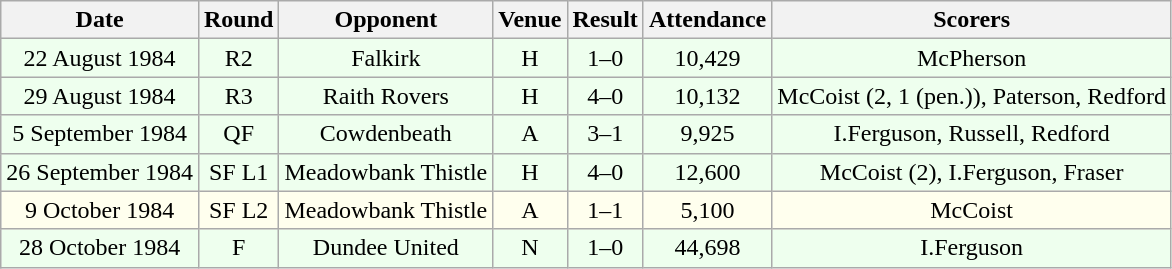<table class="wikitable sortable" style="font-size:100%; text-align:center">
<tr>
<th>Date</th>
<th>Round</th>
<th>Opponent</th>
<th>Venue</th>
<th>Result</th>
<th>Attendance</th>
<th>Scorers</th>
</tr>
<tr bgcolor = "#EEFFEE">
<td>22 August 1984</td>
<td>R2</td>
<td>Falkirk</td>
<td>H</td>
<td>1–0</td>
<td>10,429</td>
<td>McPherson</td>
</tr>
<tr bgcolor = "#EEFFEE">
<td>29 August 1984</td>
<td>R3</td>
<td>Raith Rovers</td>
<td>H</td>
<td>4–0</td>
<td>10,132</td>
<td>McCoist (2, 1 (pen.)), Paterson, Redford</td>
</tr>
<tr bgcolor = "#EEFFEE">
<td>5 September 1984</td>
<td>QF</td>
<td>Cowdenbeath</td>
<td>A</td>
<td>3–1</td>
<td>9,925</td>
<td>I.Ferguson, Russell, Redford</td>
</tr>
<tr bgcolor = "#EEFFEE">
<td>26 September 1984</td>
<td>SF L1</td>
<td>Meadowbank Thistle</td>
<td>H</td>
<td>4–0</td>
<td>12,600</td>
<td>McCoist (2), I.Ferguson, Fraser</td>
</tr>
<tr bgcolor = "#FFFFEE">
<td>9 October 1984</td>
<td>SF L2</td>
<td>Meadowbank Thistle</td>
<td>A</td>
<td>1–1</td>
<td>5,100</td>
<td>McCoist</td>
</tr>
<tr bgcolor = "#EEFFEE">
<td>28 October 1984</td>
<td>F</td>
<td>Dundee United</td>
<td>N</td>
<td>1–0</td>
<td>44,698</td>
<td>I.Ferguson</td>
</tr>
</table>
